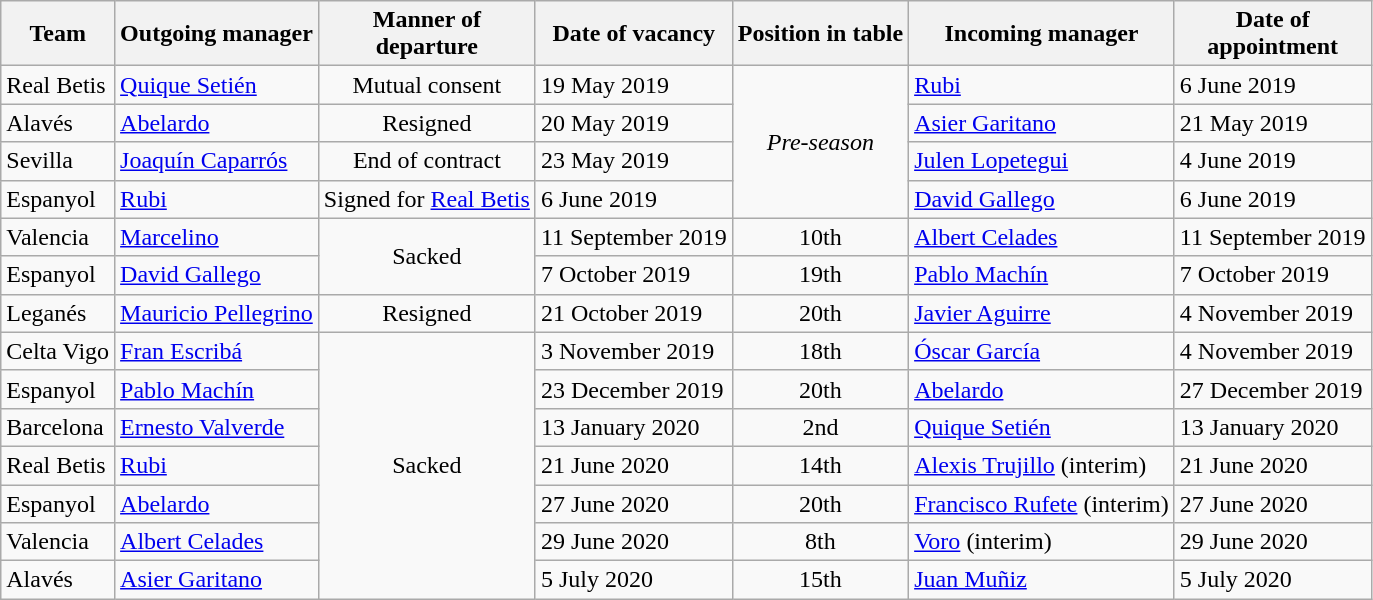<table class="wikitable sortable">
<tr>
<th>Team</th>
<th>Outgoing manager</th>
<th>Manner of<br>departure</th>
<th>Date of vacancy</th>
<th>Position in table</th>
<th>Incoming manager</th>
<th>Date of<br>appointment</th>
</tr>
<tr>
<td>Real Betis</td>
<td> <a href='#'>Quique Setién</a></td>
<td align=center>Mutual consent</td>
<td>19 May 2019</td>
<td rowspan=4 align=center><em>Pre-season</em></td>
<td> <a href='#'>Rubi</a></td>
<td>6 June 2019</td>
</tr>
<tr>
<td>Alavés</td>
<td> <a href='#'>Abelardo</a></td>
<td align=center>Resigned</td>
<td>20 May 2019</td>
<td> <a href='#'>Asier Garitano</a></td>
<td>21 May 2019</td>
</tr>
<tr>
<td>Sevilla</td>
<td> <a href='#'>Joaquín Caparrós</a></td>
<td align=center>End of contract</td>
<td>23 May 2019</td>
<td> <a href='#'>Julen Lopetegui</a></td>
<td>4 June 2019</td>
</tr>
<tr>
<td>Espanyol</td>
<td> <a href='#'>Rubi</a></td>
<td align=center>Signed for <a href='#'>Real Betis</a></td>
<td>6 June 2019</td>
<td> <a href='#'>David Gallego</a></td>
<td>6 June 2019</td>
</tr>
<tr>
<td>Valencia</td>
<td> <a href='#'>Marcelino</a></td>
<td rowspan=2 align=center>Sacked</td>
<td>11 September 2019</td>
<td align=center>10th</td>
<td> <a href='#'>Albert Celades</a></td>
<td>11 September 2019</td>
</tr>
<tr>
<td>Espanyol</td>
<td> <a href='#'>David Gallego</a></td>
<td>7 October 2019</td>
<td align=center>19th</td>
<td> <a href='#'>Pablo Machín</a></td>
<td>7 October 2019</td>
</tr>
<tr>
<td>Leganés</td>
<td> <a href='#'>Mauricio Pellegrino</a></td>
<td align=center>Resigned</td>
<td>21 October 2019</td>
<td align=center>20th</td>
<td> <a href='#'>Javier Aguirre</a></td>
<td>4 November 2019</td>
</tr>
<tr>
<td>Celta Vigo</td>
<td> <a href='#'>Fran Escribá</a></td>
<td align=center rowspan=7>Sacked</td>
<td>3 November 2019</td>
<td align=center>18th</td>
<td> <a href='#'>Óscar García</a></td>
<td>4 November 2019</td>
</tr>
<tr>
<td>Espanyol</td>
<td> <a href='#'>Pablo Machín</a></td>
<td>23 December 2019</td>
<td align=center>20th</td>
<td> <a href='#'>Abelardo</a></td>
<td>27 December 2019</td>
</tr>
<tr>
<td>Barcelona</td>
<td> <a href='#'>Ernesto Valverde</a></td>
<td>13 January 2020</td>
<td align=center>2nd</td>
<td> <a href='#'>Quique Setién</a></td>
<td>13 January 2020</td>
</tr>
<tr>
<td>Real Betis</td>
<td> <a href='#'>Rubi</a></td>
<td>21 June 2020</td>
<td align=center>14th</td>
<td> <a href='#'>Alexis Trujillo</a> (interim)</td>
<td>21 June 2020</td>
</tr>
<tr>
<td>Espanyol</td>
<td> <a href='#'>Abelardo</a></td>
<td>27 June 2020</td>
<td align=center>20th</td>
<td> <a href='#'>Francisco Rufete</a> (interim)</td>
<td>27 June 2020</td>
</tr>
<tr>
<td>Valencia</td>
<td> <a href='#'>Albert Celades</a></td>
<td>29 June 2020</td>
<td align=center>8th</td>
<td> <a href='#'>Voro</a> (interim)</td>
<td>29 June 2020</td>
</tr>
<tr>
<td>Alavés</td>
<td> <a href='#'>Asier Garitano</a></td>
<td>5 July 2020</td>
<td align=center>15th</td>
<td> <a href='#'>Juan Muñiz</a></td>
<td>5 July 2020</td>
</tr>
</table>
